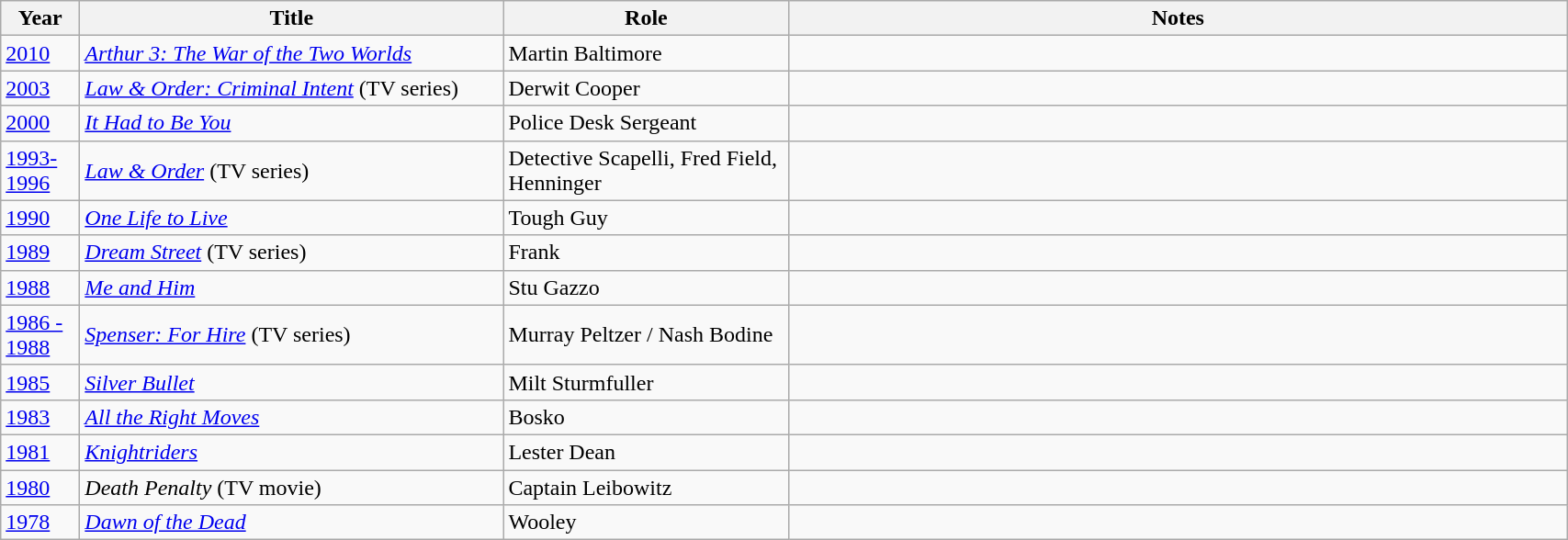<table class="wikitable sortable" width="90%">
<tr>
<th width="50px">Year</th>
<th width="300px">Title</th>
<th width="200px">Role</th>
<th class="unsortable">Notes</th>
</tr>
<tr>
<td><a href='#'>2010</a></td>
<td><em><a href='#'>Arthur 3: The War of the Two Worlds</a></em></td>
<td>Martin Baltimore</td>
<td></td>
</tr>
<tr>
<td><a href='#'>2003</a></td>
<td><em><a href='#'>Law & Order: Criminal Intent</a></em> (TV series)</td>
<td>Derwit Cooper</td>
<td></td>
</tr>
<tr>
<td><a href='#'>2000</a></td>
<td><em><a href='#'>It Had to Be You</a></em></td>
<td>Police Desk Sergeant</td>
<td></td>
</tr>
<tr>
<td><a href='#'>1993-1996</a></td>
<td><em><a href='#'>Law & Order</a></em> (TV series)</td>
<td>Detective Scapelli, Fred Field, Henninger</td>
<td></td>
</tr>
<tr>
<td><a href='#'>1990</a></td>
<td><em><a href='#'>One Life to Live</a></em></td>
<td>Tough Guy</td>
<td></td>
</tr>
<tr>
<td><a href='#'>1989</a></td>
<td><em><a href='#'>Dream Street</a></em> (TV series)</td>
<td>Frank</td>
<td></td>
</tr>
<tr>
<td><a href='#'>1988</a></td>
<td><em><a href='#'>Me and Him</a></em></td>
<td>Stu Gazzo</td>
<td></td>
</tr>
<tr>
<td><a href='#'>1986 - 1988</a></td>
<td><em><a href='#'>Spenser: For Hire</a></em> (TV series)</td>
<td>Murray Peltzer / Nash Bodine</td>
<td></td>
</tr>
<tr>
<td><a href='#'>1985</a></td>
<td><em><a href='#'>Silver Bullet</a></em></td>
<td>Milt Sturmfuller</td>
<td></td>
</tr>
<tr>
<td><a href='#'>1983</a></td>
<td><em><a href='#'>All the Right Moves</a></em></td>
<td>Bosko</td>
<td></td>
</tr>
<tr>
<td><a href='#'>1981</a></td>
<td><em><a href='#'>Knightriders</a></em></td>
<td>Lester Dean</td>
<td></td>
</tr>
<tr>
<td><a href='#'>1980</a></td>
<td><em>Death Penalty</em> (TV movie)</td>
<td>Captain Leibowitz</td>
<td></td>
</tr>
<tr>
<td><a href='#'>1978</a></td>
<td><em><a href='#'>Dawn of the Dead</a></em></td>
<td>Wooley</td>
<td></td>
</tr>
</table>
